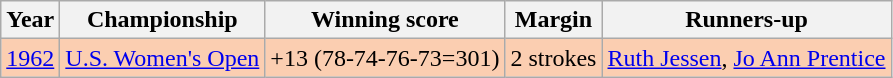<table class="wikitable">
<tr>
<th>Year</th>
<th>Championship</th>
<th>Winning score</th>
<th>Margin</th>
<th>Runners-up</th>
</tr>
<tr style="background:#FBCEB1;">
<td><a href='#'>1962</a></td>
<td><a href='#'>U.S. Women's Open</a></td>
<td>+13 (78-74-76-73=301)</td>
<td>2 strokes</td>
<td> <a href='#'>Ruth Jessen</a>,  <a href='#'>Jo Ann Prentice</a></td>
</tr>
</table>
